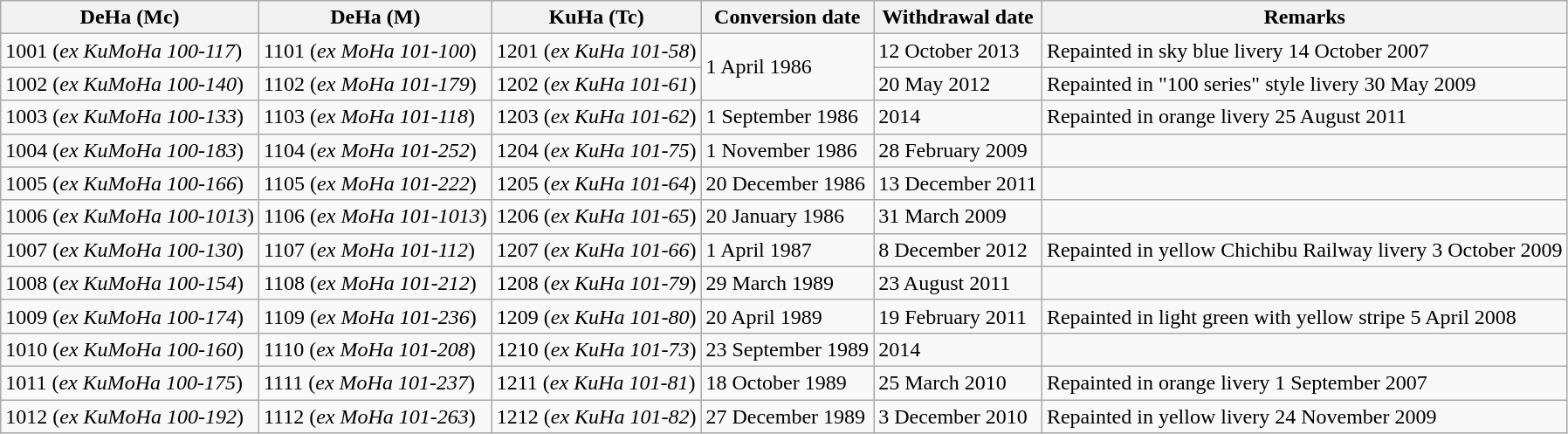<table class="wikitable">
<tr>
<th>DeHa (Mc)</th>
<th>DeHa (M)</th>
<th>KuHa (Tc)</th>
<th>Conversion date</th>
<th>Withdrawal date</th>
<th>Remarks</th>
</tr>
<tr>
<td>1001 (<em>ex KuMoHa 100-117</em>)</td>
<td>1101 (<em>ex MoHa 101-100</em>)</td>
<td>1201 (<em>ex KuHa 101-58</em>)</td>
<td rowspan="2">1 April 1986</td>
<td>12 October 2013</td>
<td>Repainted in sky blue livery 14 October 2007</td>
</tr>
<tr>
<td>1002 (<em>ex KuMoHa 100-140</em>)</td>
<td>1102 (<em>ex MoHa 101-179</em>)</td>
<td>1202 (<em>ex KuHa 101-61</em>)</td>
<td>20 May 2012</td>
<td>Repainted in "100 series" style livery 30 May 2009</td>
</tr>
<tr>
<td>1003 (<em>ex KuMoHa 100-133</em>)</td>
<td>1103 (<em>ex MoHa 101-118</em>)</td>
<td>1203 (<em>ex KuHa 101-62</em>)</td>
<td>1 September 1986</td>
<td>2014</td>
<td>Repainted in orange livery 25 August 2011</td>
</tr>
<tr>
<td>1004 (<em>ex KuMoHa 100-183</em>)</td>
<td>1104 (<em>ex MoHa 101-252</em>)</td>
<td>1204 (<em>ex KuHa 101-75</em>)</td>
<td>1 November 1986</td>
<td>28 February 2009</td>
<td> </td>
</tr>
<tr>
<td>1005 (<em>ex KuMoHa 100-166</em>)</td>
<td>1105 (<em>ex MoHa 101-222</em>)</td>
<td>1205 (<em>ex KuHa 101-64</em>)</td>
<td>20 December 1986</td>
<td>13 December 2011</td>
<td> </td>
</tr>
<tr>
<td>1006 (<em>ex KuMoHa 100-1013</em>)</td>
<td>1106 (<em>ex MoHa 101-1013</em>)</td>
<td>1206 (<em>ex KuHa 101-65</em>)</td>
<td>20 January 1986</td>
<td>31 March 2009</td>
<td> </td>
</tr>
<tr>
<td>1007 (<em>ex KuMoHa 100-130</em>)</td>
<td>1107 (<em>ex MoHa 101-112</em>)</td>
<td>1207 (<em>ex KuHa 101-66</em>)</td>
<td>1 April 1987</td>
<td>8 December 2012</td>
<td>Repainted in yellow Chichibu Railway livery 3 October 2009</td>
</tr>
<tr>
<td>1008 (<em>ex KuMoHa 100-154</em>)</td>
<td>1108 (<em>ex MoHa 101-212</em>)</td>
<td>1208 (<em>ex KuHa 101-79</em>)</td>
<td>29 March 1989</td>
<td>23 August 2011</td>
<td> </td>
</tr>
<tr>
<td>1009 (<em>ex KuMoHa 100-174</em>)</td>
<td>1109 (<em>ex MoHa 101-236</em>)</td>
<td>1209 (<em>ex KuHa 101-80</em>)</td>
<td>20 April 1989</td>
<td>19 February 2011</td>
<td>Repainted in light green with yellow stripe 5 April 2008</td>
</tr>
<tr>
<td>1010 (<em>ex KuMoHa 100-160</em>)</td>
<td>1110 (<em>ex MoHa 101-208</em>)</td>
<td>1210 (<em>ex KuHa 101-73</em>)</td>
<td>23 September 1989</td>
<td>2014</td>
<td> </td>
</tr>
<tr>
<td>1011 (<em>ex KuMoHa 100-175</em>)</td>
<td>1111 (<em>ex MoHa 101-237</em>)</td>
<td>1211 (<em>ex KuHa 101-81</em>)</td>
<td>18 October 1989</td>
<td>25 March 2010</td>
<td>Repainted in orange livery 1 September 2007</td>
</tr>
<tr>
<td>1012 (<em>ex KuMoHa 100-192</em>)</td>
<td>1112 (<em>ex MoHa 101-263</em>)</td>
<td>1212 (<em>ex KuHa 101-82</em>)</td>
<td>27 December 1989</td>
<td>3 December 2010</td>
<td>Repainted in yellow livery 24 November 2009</td>
</tr>
</table>
